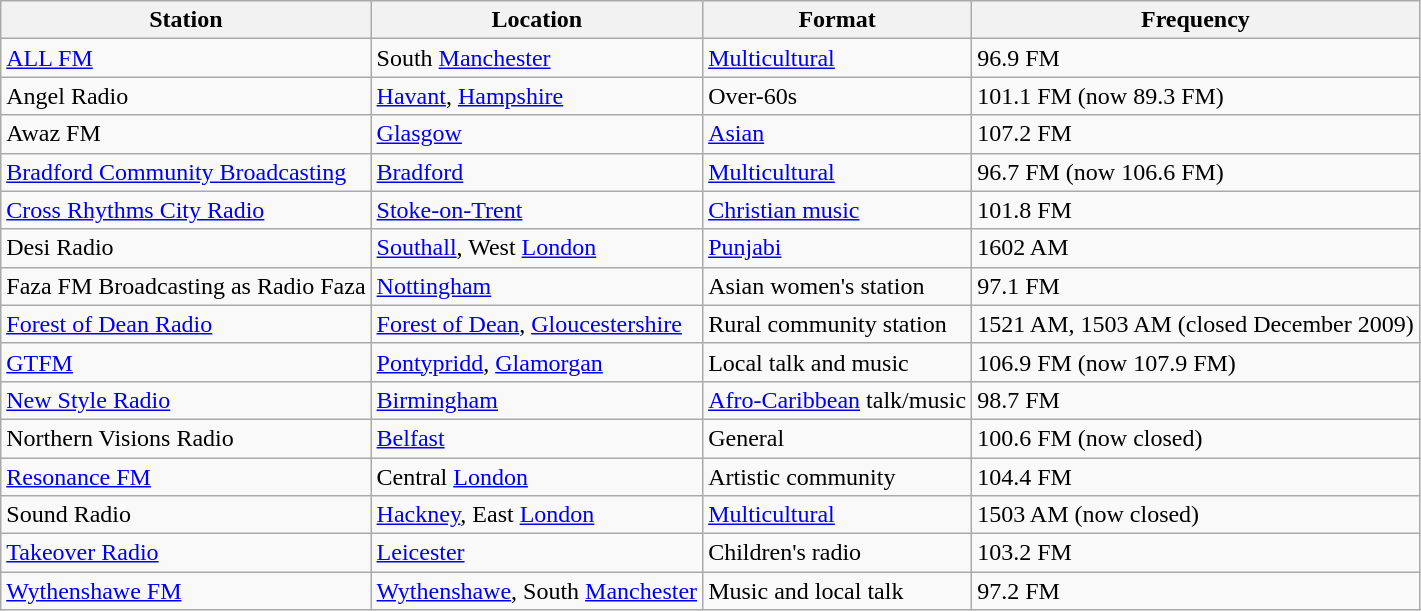<table class="wikitable">
<tr>
<th>Station</th>
<th>Location</th>
<th>Format</th>
<th>Frequency</th>
</tr>
<tr>
<td><a href='#'>ALL FM</a></td>
<td>South <a href='#'>Manchester</a></td>
<td><a href='#'>Multicultural</a></td>
<td>96.9 FM</td>
</tr>
<tr>
<td>Angel Radio</td>
<td><a href='#'>Havant</a>, <a href='#'>Hampshire</a></td>
<td>Over-60s</td>
<td>101.1 FM (now 89.3 FM)</td>
</tr>
<tr>
<td>Awaz FM</td>
<td><a href='#'>Glasgow</a></td>
<td><a href='#'>Asian</a></td>
<td>107.2 FM</td>
</tr>
<tr>
<td><a href='#'>Bradford Community Broadcasting</a></td>
<td><a href='#'>Bradford</a></td>
<td><a href='#'>Multicultural</a></td>
<td>96.7 FM (now 106.6 FM)</td>
</tr>
<tr>
<td><a href='#'>Cross Rhythms City Radio</a></td>
<td><a href='#'>Stoke-on-Trent</a></td>
<td><a href='#'>Christian music</a></td>
<td>101.8 FM</td>
</tr>
<tr>
<td>Desi Radio</td>
<td><a href='#'>Southall</a>, West <a href='#'>London</a></td>
<td><a href='#'>Punjabi</a></td>
<td>1602 AM</td>
</tr>
<tr>
<td>Faza FM Broadcasting as Radio Faza</td>
<td><a href='#'>Nottingham</a></td>
<td>Asian women's station</td>
<td>97.1 FM</td>
</tr>
<tr>
<td><a href='#'>Forest of Dean Radio</a></td>
<td><a href='#'>Forest of Dean</a>, <a href='#'>Gloucestershire</a></td>
<td>Rural community station</td>
<td>1521 AM, 1503 AM (closed December 2009)</td>
</tr>
<tr>
<td><a href='#'>GTFM</a></td>
<td><a href='#'>Pontypridd</a>, <a href='#'>Glamorgan</a></td>
<td>Local talk and music</td>
<td>106.9 FM (now 107.9 FM)</td>
</tr>
<tr>
<td><a href='#'>New Style Radio</a></td>
<td><a href='#'>Birmingham</a></td>
<td><a href='#'>Afro-Caribbean</a> talk/music</td>
<td>98.7 FM</td>
</tr>
<tr>
<td>Northern Visions Radio</td>
<td><a href='#'>Belfast</a></td>
<td>General</td>
<td>100.6 FM (now closed)</td>
</tr>
<tr>
<td><a href='#'>Resonance FM</a></td>
<td>Central <a href='#'>London</a></td>
<td>Artistic community</td>
<td>104.4 FM</td>
</tr>
<tr>
<td>Sound Radio</td>
<td><a href='#'>Hackney</a>, East <a href='#'>London</a></td>
<td><a href='#'>Multicultural</a></td>
<td>1503 AM (now closed)</td>
</tr>
<tr>
<td><a href='#'>Takeover Radio</a></td>
<td><a href='#'>Leicester</a></td>
<td>Children's radio</td>
<td>103.2 FM</td>
</tr>
<tr>
<td><a href='#'>Wythenshawe FM</a></td>
<td><a href='#'>Wythenshawe</a>, South <a href='#'>Manchester</a></td>
<td>Music and local talk</td>
<td>97.2 FM</td>
</tr>
</table>
